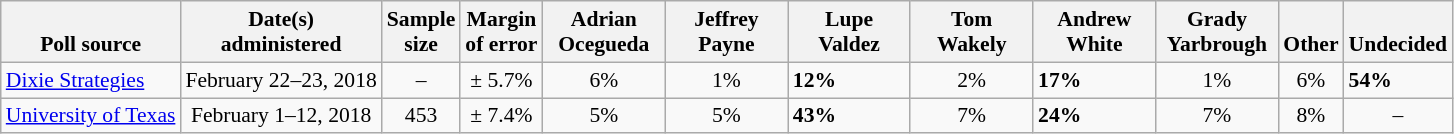<table class="wikitable" style="font-size:90%;">
<tr valign=bottom>
<th>Poll source</th>
<th>Date(s)<br>administered</th>
<th>Sample<br>size</th>
<th>Margin<br>of error</th>
<th style="width:75px;">Adrian<br>Ocegueda</th>
<th style="width:75px;">Jeffrey<br>Payne</th>
<th style="width:75px;">Lupe<br>Valdez</th>
<th style="width:75px;">Tom<br>Wakely</th>
<th style="width:75px;">Andrew<br>White</th>
<th style="width:75px;">Grady<br>Yarbrough</th>
<th>Other</th>
<th>Undecided</th>
</tr>
<tr>
<td><a href='#'>Dixie Strategies</a></td>
<td align=center>February 22–23, 2018</td>
<td align=center>–</td>
<td align=center>± 5.7%</td>
<td align=center>6%</td>
<td align=center>1%</td>
<td><strong>12%</strong></td>
<td align=center>2%</td>
<td><strong>17%</strong></td>
<td align=center>1%</td>
<td align=center>6%</td>
<td><strong>54%</strong></td>
</tr>
<tr>
<td><a href='#'>University of Texas</a></td>
<td align=center>February 1–12, 2018</td>
<td align=center>453</td>
<td align=center>± 7.4%</td>
<td align=center>5%</td>
<td align=center>5%</td>
<td><strong>43%</strong></td>
<td align=center>7%</td>
<td><strong>24%</strong></td>
<td align=center>7%</td>
<td align=center>8%</td>
<td align=center>–</td>
</tr>
</table>
